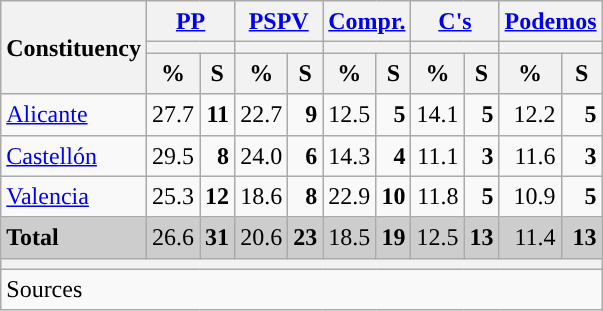<table class="wikitable sortable" style="text-align:right; line-height:20px;">
<tr>
<th rowspan="3">Constituency</th>
<th colspan="2" width="30px" class="unsortable"><a href='#'>PP</a></th>
<th colspan="2" width="30px" class="unsortable"><a href='#'>PSPV</a></th>
<th colspan="2" width="30px" class="unsortable"><a href='#'>Compr.</a></th>
<th colspan="2" width="30px" class="unsortable"><a href='#'>C's</a></th>
<th colspan="2" width="30px" class="unsortable"><a href='#'>Podemos</a></th>
</tr>
<tr>
<th colspan="2" style="background:"></th>
<th colspan="2" style="background:"></th>
<th colspan="2" style="background:"></th>
<th colspan="2" style="background:"></th>
<th colspan="2" style="background:"></th>
</tr>
<tr>
<th data-sort-type="number">%</th>
<th data-sort-type="number">S</th>
<th data-sort-type="number">%</th>
<th data-sort-type="number">S</th>
<th data-sort-type="number">%</th>
<th data-sort-type="number">S</th>
<th data-sort-type="number">%</th>
<th data-sort-type="number">S</th>
<th data-sort-type="number">%</th>
<th data-sort-type="number">S</th>
</tr>
<tr>
<td align="left"><a href='#'>Alicante</a></td>
<td style="background:">27.7</td>
<td><strong>11</strong></td>
<td>22.7</td>
<td><strong>9</strong></td>
<td>12.5</td>
<td><strong>5</strong></td>
<td>14.1</td>
<td><strong>5</strong></td>
<td>12.2</td>
<td><strong>5</strong></td>
</tr>
<tr>
<td align="left"><a href='#'>Castellón</a></td>
<td style="background:">29.5</td>
<td><strong>8</strong></td>
<td>24.0</td>
<td><strong>6</strong></td>
<td>14.3</td>
<td><strong>4</strong></td>
<td>11.1</td>
<td><strong>3</strong></td>
<td>11.6</td>
<td><strong>3</strong></td>
</tr>
<tr>
<td align="left"><a href='#'>Valencia</a></td>
<td style="background:">25.3</td>
<td><strong>12</strong></td>
<td>18.6</td>
<td><strong>8</strong></td>
<td>22.9</td>
<td><strong>10</strong></td>
<td>11.8</td>
<td><strong>5</strong></td>
<td>10.9</td>
<td><strong>5</strong></td>
</tr>
<tr style="background:#CDCDCD;">
<td align="left"><strong>Total</strong></td>
<td style="background:">26.6</td>
<td><strong>31</strong></td>
<td>20.6</td>
<td><strong>23</strong></td>
<td>18.5</td>
<td><strong>19</strong></td>
<td>12.5</td>
<td><strong>13</strong></td>
<td>11.4</td>
<td><strong>13</strong></td>
</tr>
<tr>
<th colspan="11"></th>
</tr>
<tr>
<th style="text-align:left; font-weight:normal; background:#F9F9F9" colspan="11">Sources</th>
</tr>
</table>
